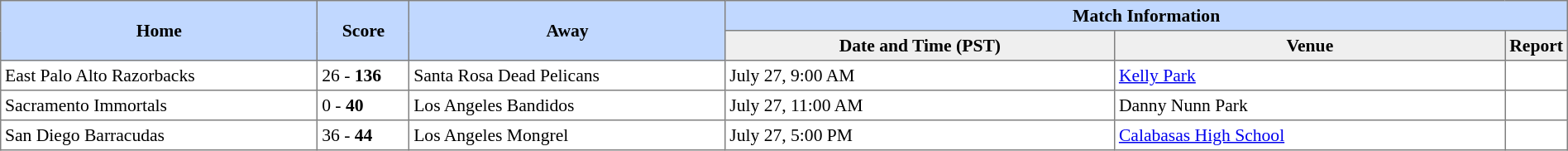<table border="1" cellpadding="3" cellspacing="0" style="border-collapse:collapse; font-size:90%; width:100%">
<tr style="background:#c1d8ff;">
<th rowspan="2" style="width:21%;">Home</th>
<th rowspan="2" style="width:6%;">Score</th>
<th rowspan="2" style="width:21%;">Away</th>
<th colspan="3">Match Information</th>
</tr>
<tr style="background:#efefef;">
<th width="26%">Date and Time (PST)</th>
<th width="26%">Venue</th>
<td><strong>Report</strong></td>
</tr>
<tr>
<td> East Palo Alto Razorbacks</td>
<td>26 - <strong>136</strong></td>
<td> Santa Rosa Dead Pelicans</td>
<td>July 27, 9:00 AM</td>
<td><a href='#'>Kelly Park</a></td>
<td></td>
</tr>
<tr>
<td><strong></strong> Sacramento Immortals</td>
<td>0 - <strong>40</strong></td>
<td> Los Angeles Bandidos</td>
<td>July 27, 11:00 AM</td>
<td>Danny Nunn Park</td>
<td></td>
</tr>
<tr>
<td><strong></strong> San Diego Barracudas</td>
<td>36 - <strong>44</strong></td>
<td> Los Angeles Mongrel</td>
<td>July 27, 5:00 PM</td>
<td><a href='#'>Calabasas High School</a></td>
<td></td>
</tr>
</table>
